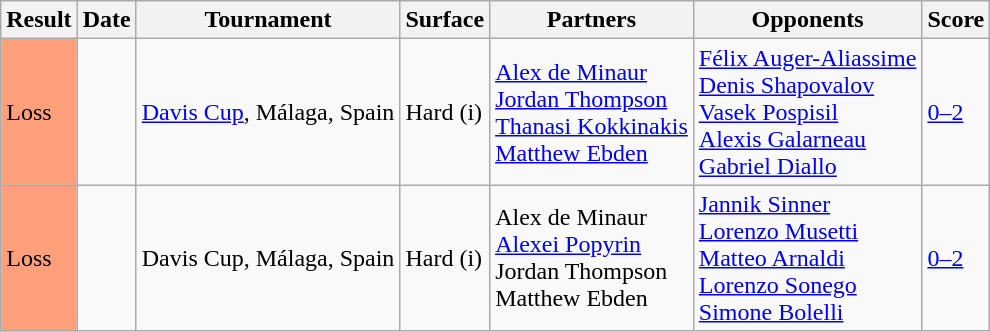<table class="sortable wikitable">
<tr>
<th>Result</th>
<th>Date</th>
<th>Tournament</th>
<th>Surface</th>
<th>Partners</th>
<th>Opponents</th>
<th class="unsortable">Score</th>
</tr>
<tr>
<td bgcolor=FFA07A>Loss</td>
<td><a href='#'></a></td>
<td><a href='#'>Davis Cup</a>, Málaga, Spain</td>
<td>Hard (i)</td>
<td> <a href='#'>Alex de Minaur</a> <br>  <a href='#'>Jordan Thompson</a> <br>  <a href='#'>Thanasi Kokkinakis</a> <br>  <a href='#'>Matthew Ebden</a></td>
<td> <a href='#'>Félix Auger-Aliassime</a><br>  <a href='#'>Denis Shapovalov</a><br>  <a href='#'>Vasek Pospisil</a><br> <a href='#'>Alexis Galarneau</a><br> <a href='#'>Gabriel Diallo</a></td>
<td><a href='#'>0–2</a></td>
</tr>
<tr>
<td bgcolor=FFA07A>Loss</td>
<td><a href='#'></a></td>
<td>Davis Cup, Málaga, Spain</td>
<td>Hard (i)</td>
<td> Alex de Minaur <br>  <a href='#'>Alexei Popyrin</a> <br>  Jordan Thompson <br>  Matthew Ebden <br></td>
<td> <a href='#'>Jannik Sinner</a> <br>  <a href='#'>Lorenzo Musetti</a> <br> <a href='#'>Matteo Arnaldi</a> <br>  <a href='#'>Lorenzo Sonego</a> <br>  <a href='#'>Simone Bolelli</a> <br></td>
<td><a href='#'>0–2</a></td>
</tr>
</table>
